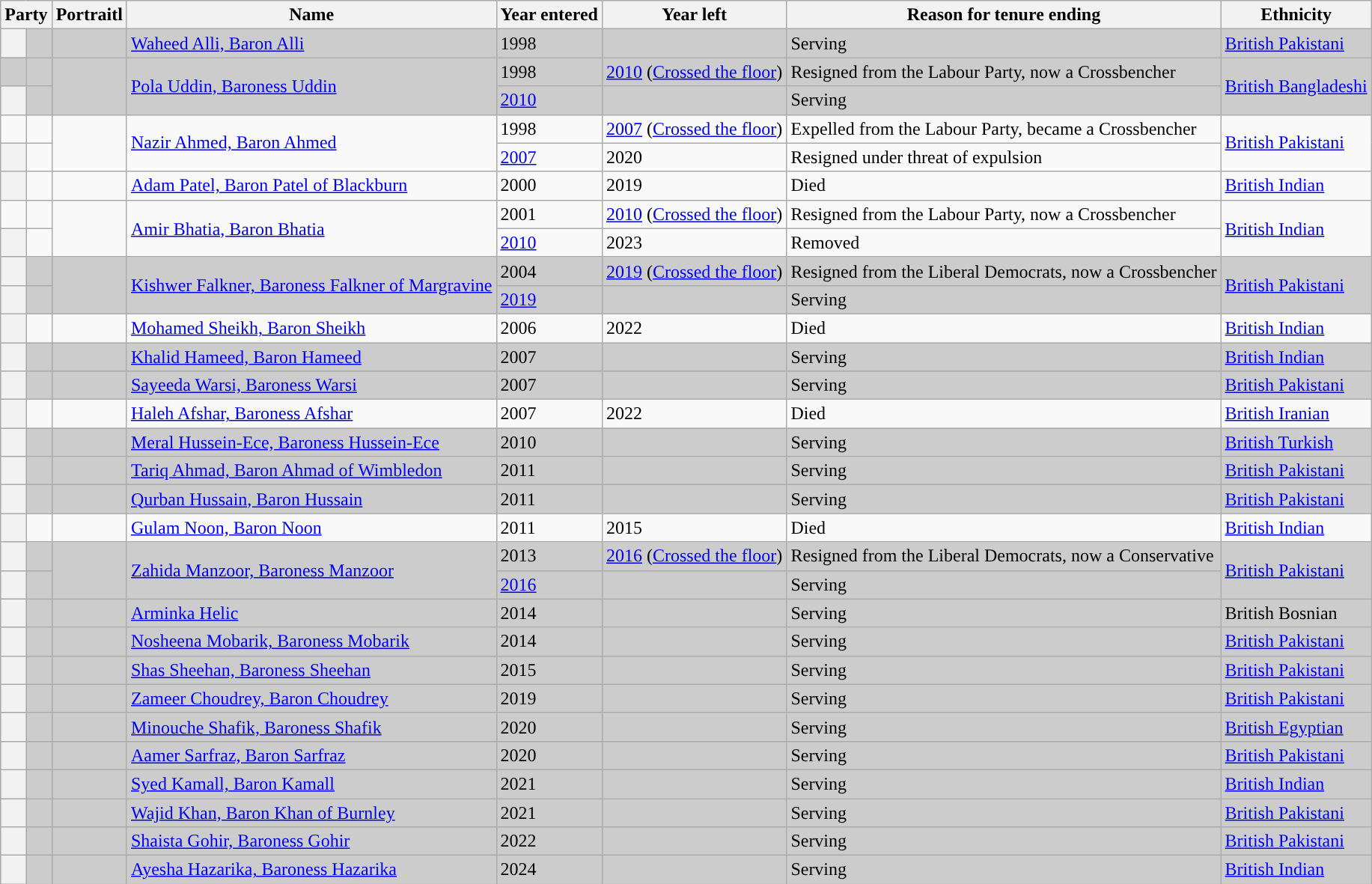<table class="wikitable sortable">
<tr>
<th colspan=2>Party</th>
<th>Portraitl</th>
<th>Name</th>
<th>Year entered</th>
<th>Year left</th>
<th>Reason for tenure ending</th>
<th>Ethnicity</th>
</tr>
<tr style="background:#ccc;">
<th style="background-color: "></th>
<td></td>
<td></td>
<td><a href='#'>Waheed Alli, Baron Alli</a></td>
<td>1998</td>
<td></td>
<td>Serving</td>
<td><a href='#'>British Pakistani</a></td>
</tr>
<tr style="background:#ccc;">
<td style="background-color: "></td>
<td></td>
<td rowspan="2"></td>
<td rowspan="2"><a href='#'>Pola Uddin, Baroness Uddin</a></td>
<td>1998</td>
<td><a href='#'>2010</a> (<a href='#'>Crossed the floor</a>)</td>
<td>Resigned from the Labour Party, now a Crossbencher</td>
<td rowspan=2><a href='#'>British Bangladeshi</a></td>
</tr>
<tr style="background:#ccc;">
<th style="background-color: "></th>
<td></td>
<td><a href='#'>2010</a></td>
<td></td>
<td>Serving</td>
</tr>
<tr>
<td style="background-color: "></td>
<td></td>
<td rowspan="2"></td>
<td rowspan="2"><a href='#'>Nazir Ahmed, Baron Ahmed</a></td>
<td>1998</td>
<td><a href='#'>2007</a> (<a href='#'>Crossed the floor</a>)</td>
<td>Expelled from the Labour Party, became a Crossbencher</td>
<td rowspan=2><a href='#'>British Pakistani</a></td>
</tr>
<tr>
<th style="background-color: "></th>
<td></td>
<td><a href='#'>2007</a></td>
<td>2020</td>
<td>Resigned under threat of expulsion</td>
</tr>
<tr>
<th style="background-color: "></th>
<td></td>
<td></td>
<td><a href='#'>Adam Patel, Baron Patel of Blackburn</a></td>
<td>2000</td>
<td>2019</td>
<td>Died</td>
<td><a href='#'>British Indian</a></td>
</tr>
<tr>
<td style="background-color: "></td>
<td></td>
<td rowspan="2"></td>
<td rowspan="2"><a href='#'>Amir Bhatia, Baron Bhatia</a></td>
<td>2001</td>
<td><a href='#'>2010</a> (<a href='#'>Crossed the floor</a>)</td>
<td>Resigned from the Labour Party, now a Crossbencher</td>
<td rowspan=2><a href='#'>British Indian</a></td>
</tr>
<tr>
<th style="background-color: "></th>
<td></td>
<td><a href='#'>2010</a></td>
<td>2023</td>
<td>Removed</td>
</tr>
<tr style="background:#ccc;">
<th style="background-color: "></th>
<td></td>
<td rowspan="2"></td>
<td rowspan="2"><a href='#'>Kishwer Falkner, Baroness Falkner of Margravine</a></td>
<td>2004</td>
<td><a href='#'>2019</a> (<a href='#'>Crossed the floor</a>)</td>
<td>Resigned from the Liberal Democrats, now a Crossbencher</td>
<td rowspan=2><a href='#'>British Pakistani</a></td>
</tr>
<tr style="background:#ccc;">
<th style="background-color: "></th>
<td></td>
<td><a href='#'>2019</a></td>
<td></td>
<td>Serving</td>
</tr>
<tr>
<th style="background-color: "></th>
<td></td>
<td></td>
<td><a href='#'>Mohamed Sheikh, Baron Sheikh</a></td>
<td>2006</td>
<td>2022</td>
<td>Died</td>
<td><a href='#'>British Indian</a></td>
</tr>
<tr style="background:#ccc;">
<th style="background-color: "></th>
<td></td>
<td></td>
<td><a href='#'>Khalid Hameed, Baron Hameed</a></td>
<td>2007</td>
<td></td>
<td>Serving</td>
<td><a href='#'>British Indian</a></td>
</tr>
<tr style="background:#ccc;">
<th style="background-color: "></th>
<td></td>
<td></td>
<td><a href='#'>Sayeeda Warsi, Baroness Warsi</a></td>
<td>2007</td>
<td></td>
<td>Serving</td>
<td><a href='#'>British Pakistani</a></td>
</tr>
<tr>
<th style="background-color: "></th>
<td></td>
<td></td>
<td><a href='#'>Haleh Afshar, Baroness Afshar</a></td>
<td>2007</td>
<td>2022</td>
<td>Died</td>
<td><a href='#'>British Iranian</a></td>
</tr>
<tr style="background:#ccc;">
<th style="background-color: "></th>
<td></td>
<td></td>
<td><a href='#'>Meral Hussein-Ece, Baroness Hussein-Ece</a></td>
<td>2010</td>
<td></td>
<td>Serving</td>
<td><a href='#'>British Turkish</a></td>
</tr>
<tr style="background:#ccc;">
<th style="background-color: "></th>
<td></td>
<td></td>
<td><a href='#'>Tariq Ahmad, Baron Ahmad of Wimbledon</a></td>
<td>2011</td>
<td></td>
<td>Serving</td>
<td><a href='#'>British Pakistani</a></td>
</tr>
<tr style="background:#ccc;">
<th style="background-color: "></th>
<td></td>
<td></td>
<td><a href='#'>Qurban Hussain, Baron Hussain</a></td>
<td>2011</td>
<td></td>
<td>Serving</td>
<td><a href='#'>British Pakistani</a></td>
</tr>
<tr>
<th style="background-color: "></th>
<td></td>
<td></td>
<td><a href='#'>Gulam Noon, Baron Noon</a></td>
<td>2011</td>
<td>2015</td>
<td>Died</td>
<td><a href='#'>British Indian</a></td>
</tr>
<tr style="background:#ccc;">
<th style="background-color: "></th>
<td></td>
<td rowspan="2"></td>
<td rowspan="2"><a href='#'>Zahida Manzoor, Baroness Manzoor</a></td>
<td>2013</td>
<td><a href='#'>2016</a> (<a href='#'>Crossed the floor</a>)</td>
<td>Resigned from the Liberal Democrats, now a Conservative</td>
<td rowspan=2><a href='#'>British Pakistani</a></td>
</tr>
<tr style="background:#ccc;">
<th style="background-color: "></th>
<td></td>
<td><a href='#'>2016</a></td>
<td></td>
<td>Serving</td>
</tr>
<tr style="background:#ccc;">
<th style="background-color: "></th>
<td></td>
<td></td>
<td><a href='#'>Arminka Helic</a></td>
<td>2014</td>
<td></td>
<td>Serving</td>
<td>British Bosnian</td>
</tr>
<tr style="background:#ccc;">
<th style="background-color: "></th>
<td></td>
<td></td>
<td><a href='#'>Nosheena Mobarik, Baroness Mobarik</a></td>
<td>2014</td>
<td></td>
<td>Serving</td>
<td><a href='#'>British Pakistani</a></td>
</tr>
<tr style="background:#ccc;">
<th style="background-color: "></th>
<td></td>
<td></td>
<td><a href='#'>Shas Sheehan, Baroness Sheehan</a></td>
<td>2015</td>
<td></td>
<td>Serving</td>
<td><a href='#'>British Pakistani</a></td>
</tr>
<tr style="background:#ccc;">
<th style="background-color: "></th>
<td></td>
<td></td>
<td><a href='#'>Zameer Choudrey, Baron Choudrey</a></td>
<td>2019</td>
<td></td>
<td>Serving</td>
<td><a href='#'>British Pakistani</a></td>
</tr>
<tr style="background:#ccc;">
<th style="background-color: "></th>
<td></td>
<td></td>
<td><a href='#'>Minouche Shafik, Baroness Shafik</a></td>
<td>2020</td>
<td></td>
<td>Serving</td>
<td><a href='#'>British Egyptian</a></td>
</tr>
<tr style="background:#ccc;">
<th style="background-color: "></th>
<td></td>
<td></td>
<td><a href='#'>Aamer Sarfraz, Baron Sarfraz</a></td>
<td>2020</td>
<td></td>
<td>Serving</td>
<td><a href='#'>British Pakistani</a></td>
</tr>
<tr style="background:#ccc;">
<th style="background-color: "></th>
<td></td>
<td></td>
<td><a href='#'>Syed Kamall, Baron Kamall</a></td>
<td>2021</td>
<td></td>
<td>Serving</td>
<td><a href='#'>British Indian</a></td>
</tr>
<tr style="background:#ccc;">
<th style="background-color: "></th>
<td></td>
<td></td>
<td><a href='#'>Wajid Khan, Baron Khan of Burnley</a></td>
<td>2021</td>
<td></td>
<td>Serving</td>
<td><a href='#'>British Pakistani</a></td>
</tr>
<tr style="background:#ccc;">
<th style="background-color: "></th>
<td></td>
<td></td>
<td><a href='#'>Shaista Gohir, Baroness Gohir</a></td>
<td>2022</td>
<td></td>
<td>Serving</td>
<td><a href='#'>British Pakistani</a></td>
</tr>
<tr style="background:#ccc;">
<th style="background-color: "></th>
<td></td>
<td></td>
<td><a href='#'>Ayesha Hazarika, Baroness Hazarika</a></td>
<td>2024</td>
<td></td>
<td>Serving</td>
<td><a href='#'>British Indian</a></td>
</tr>
</table>
